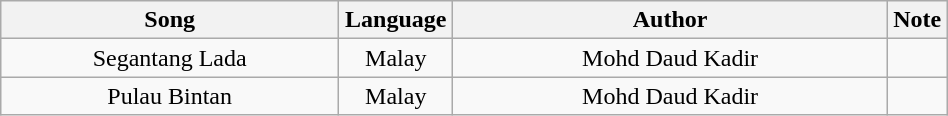<table class="wikitable" style="width:50%;text-align:center">
<tr>
<th style="width:35%">Song</th>
<th style="width:10%">Language</th>
<th style="width:45%">Author</th>
<th style="width:5%">Note</th>
</tr>
<tr>
<td>Segantang Lada</td>
<td>Malay</td>
<td>Mohd Daud Kadir</td>
<td></td>
</tr>
<tr>
<td>Pulau Bintan</td>
<td>Malay</td>
<td>Mohd Daud Kadir</td>
<td></td>
</tr>
</table>
